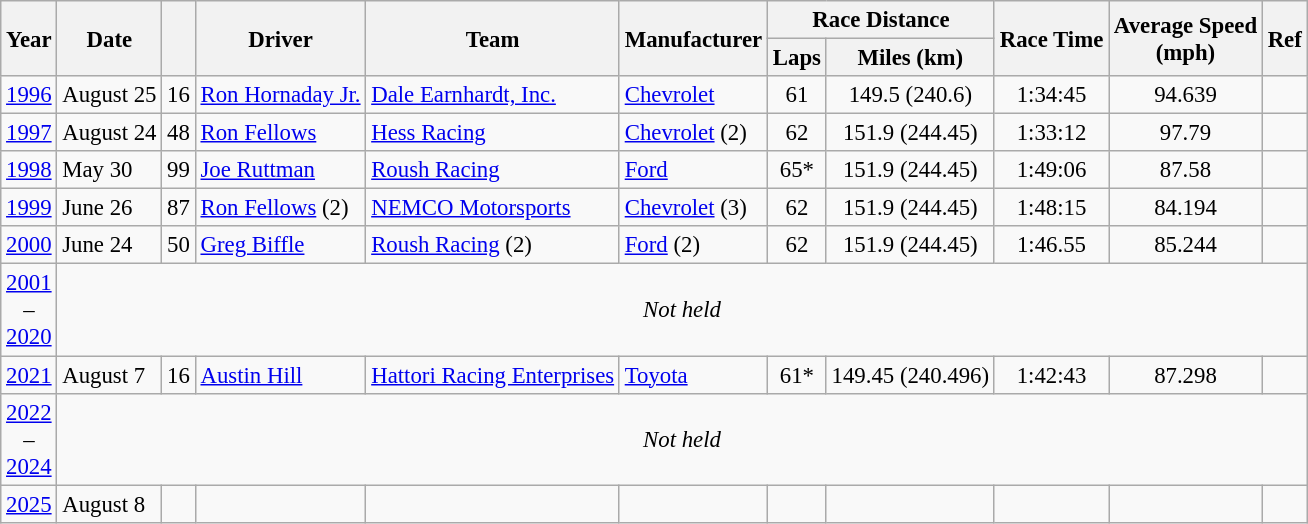<table class="wikitable" style="font-size: 95%;">
<tr>
<th rowspan=2>Year</th>
<th rowspan=2>Date</th>
<th rowspan=2></th>
<th rowspan=2>Driver</th>
<th rowspan=2>Team</th>
<th rowspan=2>Manufacturer</th>
<th colspan=2>Race Distance</th>
<th rowspan=2>Race Time</th>
<th rowspan=2>Average Speed<br>(mph)</th>
<th rowspan=2>Ref</th>
</tr>
<tr>
<th>Laps</th>
<th>Miles (km)</th>
</tr>
<tr>
<td><a href='#'>1996</a></td>
<td>August 25</td>
<td>16</td>
<td><a href='#'>Ron Hornaday Jr.</a></td>
<td><a href='#'>Dale Earnhardt, Inc.</a></td>
<td><a href='#'>Chevrolet</a></td>
<td align=center>61</td>
<td align=center>149.5 (240.6)</td>
<td align=center>1:34:45</td>
<td align=center>94.639</td>
<td align=center></td>
</tr>
<tr>
<td><a href='#'>1997</a></td>
<td>August 24</td>
<td>48</td>
<td><a href='#'>Ron Fellows</a></td>
<td><a href='#'>Hess Racing</a></td>
<td><a href='#'>Chevrolet</a> (2)</td>
<td align=center>62</td>
<td align=center>151.9 (244.45)</td>
<td align=center>1:33:12</td>
<td align=center>97.79</td>
<td align=center></td>
</tr>
<tr>
<td><a href='#'>1998</a></td>
<td>May 30</td>
<td>99</td>
<td><a href='#'>Joe Ruttman</a></td>
<td><a href='#'>Roush Racing</a></td>
<td><a href='#'>Ford</a></td>
<td align=center>65*</td>
<td align=center>151.9 (244.45)</td>
<td align=center>1:49:06</td>
<td align=center>87.58</td>
<td align=center></td>
</tr>
<tr>
<td><a href='#'>1999</a></td>
<td>June 26</td>
<td>87</td>
<td><a href='#'>Ron Fellows</a> (2)</td>
<td><a href='#'>NEMCO Motorsports</a></td>
<td><a href='#'>Chevrolet</a> (3)</td>
<td align=center>62</td>
<td align=center>151.9 (244.45)</td>
<td align=center>1:48:15</td>
<td align=center>84.194</td>
<td align=center></td>
</tr>
<tr>
<td><a href='#'>2000</a></td>
<td>June 24</td>
<td>50</td>
<td><a href='#'>Greg Biffle</a></td>
<td><a href='#'>Roush Racing</a> (2)</td>
<td><a href='#'>Ford</a> (2)</td>
<td align=center>62</td>
<td align=center>151.9 (244.45)</td>
<td align=center>1:46.55</td>
<td align=center>85.244</td>
<td align=center></td>
</tr>
<tr>
<td align=center><a href='#'>2001</a><br>–<br><a href='#'>2020</a></td>
<td colspan=10 align=center><em>Not held</em></td>
</tr>
<tr>
<td><a href='#'>2021</a></td>
<td>August 7</td>
<td>16</td>
<td><a href='#'>Austin Hill</a></td>
<td><a href='#'>Hattori Racing Enterprises</a></td>
<td><a href='#'>Toyota</a></td>
<td align=center>61*</td>
<td align=center>149.45 (240.496)</td>
<td align=center>1:42:43</td>
<td align=center>87.298</td>
<td align=center></td>
</tr>
<tr>
<td align=center><a href='#'>2022</a><br>–<br><a href='#'>2024</a></td>
<td colspan=10 align=center><em>Not held</em></td>
</tr>
<tr>
<td><a href='#'>2025</a></td>
<td>August 8</td>
<td></td>
<td></td>
<td></td>
<td></td>
<td align="center"></td>
<td align="center"></td>
<td align="center"></td>
<td align="center"></td>
<td align="center"></td>
</tr>
</table>
